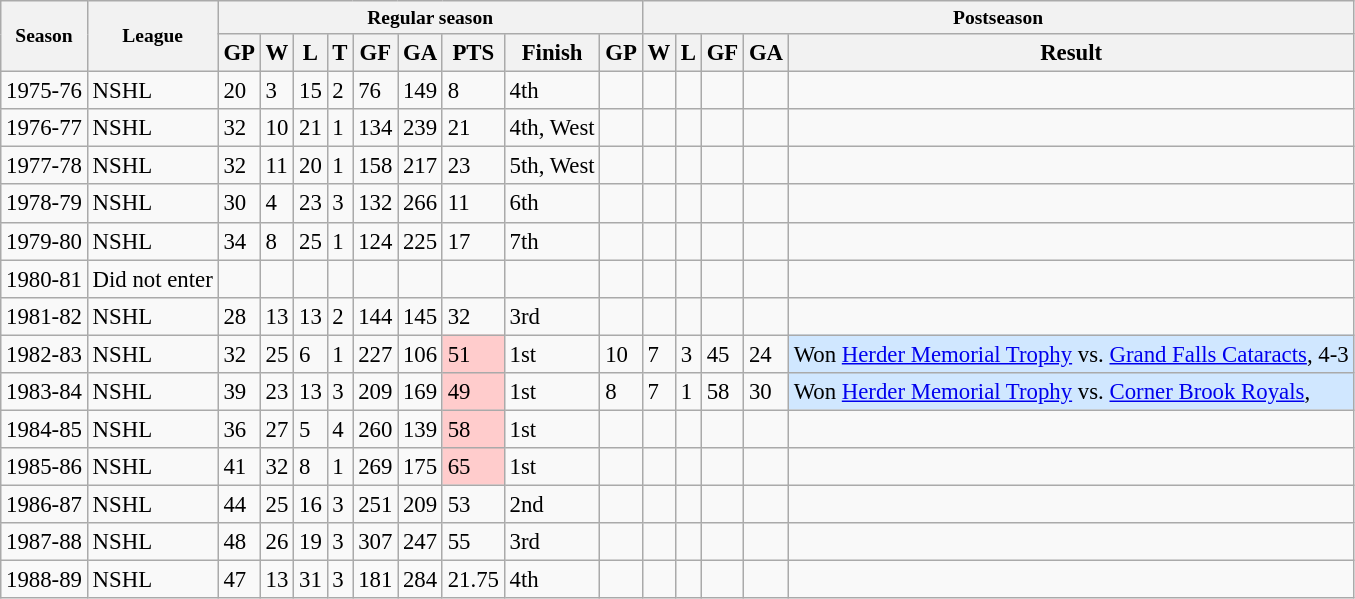<table class="wikitable plainrowheaders"  style="text-align: background:#dddddd; center; font-size: 95%">
<tr align="center" style="font-size: small; font-weight:bold; padding:5px;">
<th rowspan="2" scope="col">Season</th>
<th rowspan="2" scope="col">League</th>
<th colspan="9">Regular season</th>
<th colspan="9">Postseason</th>
</tr>
<tr style="text-align: center">
<th scope="col">GP</th>
<th scope="col">W</th>
<th scope="col">L</th>
<th scope="col">T</th>
<th scope="col">GF</th>
<th scope="col">GA</th>
<th scope="col">PTS</th>
<th scope="col">Finish</th>
<th scope="col">GP</th>
<th scope="col">W</th>
<th scope="col">L</th>
<th scope="col">GF</th>
<th scope="col">GA</th>
<th scope="col">Result</th>
</tr>
<tr>
<td>1975-76</td>
<td>NSHL</td>
<td>20</td>
<td>3</td>
<td>15</td>
<td>2</td>
<td>76</td>
<td>149</td>
<td>8</td>
<td>4th</td>
<td></td>
<td></td>
<td></td>
<td></td>
<td></td>
<td></td>
</tr>
<tr>
<td>1976-77</td>
<td>NSHL</td>
<td>32</td>
<td>10</td>
<td>21</td>
<td>1</td>
<td>134</td>
<td>239</td>
<td>21</td>
<td>4th, West</td>
<td></td>
<td></td>
<td></td>
<td></td>
<td></td>
<td></td>
</tr>
<tr>
<td>1977-78</td>
<td>NSHL</td>
<td>32</td>
<td>11</td>
<td>20</td>
<td>1</td>
<td>158</td>
<td>217</td>
<td>23</td>
<td>5th, West</td>
<td></td>
<td></td>
<td></td>
<td></td>
<td></td>
<td></td>
</tr>
<tr>
<td>1978-79</td>
<td>NSHL</td>
<td>30</td>
<td>4</td>
<td>23</td>
<td>3</td>
<td>132</td>
<td>266</td>
<td>11</td>
<td>6th</td>
<td></td>
<td></td>
<td></td>
<td></td>
<td></td>
<td></td>
</tr>
<tr>
<td>1979-80</td>
<td>NSHL</td>
<td>34</td>
<td>8</td>
<td>25</td>
<td>1</td>
<td>124</td>
<td>225</td>
<td>17</td>
<td>7th</td>
<td></td>
<td></td>
<td></td>
<td></td>
<td></td>
<td></td>
</tr>
<tr>
<td>1980-81</td>
<td>Did not enter</td>
<td></td>
<td></td>
<td></td>
<td></td>
<td></td>
<td></td>
<td></td>
<td></td>
<td></td>
<td></td>
<td></td>
<td></td>
<td></td>
<td></td>
</tr>
<tr>
<td>1981-82</td>
<td>NSHL</td>
<td>28</td>
<td>13</td>
<td>13</td>
<td>2</td>
<td>144</td>
<td>145</td>
<td>32</td>
<td>3rd</td>
<td></td>
<td></td>
<td></td>
<td></td>
<td></td>
<td></td>
</tr>
<tr>
<td>1982-83</td>
<td>NSHL</td>
<td>32</td>
<td>25</td>
<td>6</td>
<td>1</td>
<td>227</td>
<td>106</td>
<td style="background: #FFCCCC;">51</td>
<td>1st</td>
<td>10</td>
<td>7</td>
<td>3</td>
<td>45</td>
<td>24</td>
<td style="background: #D0E7FF;">Won <a href='#'>Herder Memorial Trophy</a> vs. <a href='#'>Grand Falls Cataracts</a>, 4-3</td>
</tr>
<tr>
<td>1983-84</td>
<td>NSHL</td>
<td>39</td>
<td>23</td>
<td>13</td>
<td>3</td>
<td>209</td>
<td>169</td>
<td style="background: #FFCCCC;">49</td>
<td>1st</td>
<td>8</td>
<td>7</td>
<td>1</td>
<td>58</td>
<td>30</td>
<td style="background: #D0E7FF;">Won <a href='#'>Herder Memorial Trophy</a> vs. <a href='#'>Corner Brook Royals</a>,  </td>
</tr>
<tr>
<td>1984-85</td>
<td>NSHL</td>
<td>36</td>
<td>27</td>
<td>5</td>
<td>4</td>
<td>260</td>
<td>139</td>
<td style="background: #FFCCCC;">58</td>
<td>1st</td>
<td></td>
<td></td>
<td></td>
<td></td>
<td></td>
<td></td>
</tr>
<tr>
<td>1985-86</td>
<td>NSHL</td>
<td>41</td>
<td>32</td>
<td>8</td>
<td>1</td>
<td>269</td>
<td>175</td>
<td style="background: #FFCCCC;">65</td>
<td>1st</td>
<td></td>
<td></td>
<td></td>
<td></td>
<td></td>
<td></td>
</tr>
<tr>
<td>1986-87</td>
<td>NSHL</td>
<td>44</td>
<td>25</td>
<td>16</td>
<td>3</td>
<td>251</td>
<td>209</td>
<td>53</td>
<td>2nd</td>
<td></td>
<td></td>
<td></td>
<td></td>
<td></td>
<td></td>
</tr>
<tr>
<td>1987-88</td>
<td>NSHL</td>
<td>48</td>
<td>26</td>
<td>19</td>
<td>3</td>
<td>307</td>
<td>247</td>
<td>55</td>
<td>3rd</td>
<td></td>
<td></td>
<td></td>
<td></td>
<td></td>
<td></td>
</tr>
<tr>
<td>1988-89</td>
<td>NSHL</td>
<td>47</td>
<td>13</td>
<td>31</td>
<td>3</td>
<td>181</td>
<td>284</td>
<td>21.75</td>
<td>4th</td>
<td></td>
<td></td>
<td></td>
<td></td>
<td></td>
<td></td>
</tr>
</table>
